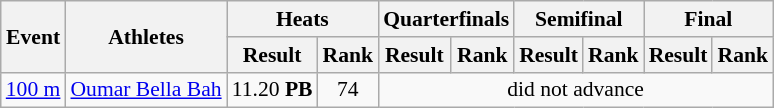<table class="wikitable" border="1" style="font-size:90%">
<tr>
<th rowspan="2">Event</th>
<th rowspan="2">Athletes</th>
<th colspan="2">Heats</th>
<th colspan="2">Quarterfinals</th>
<th colspan="2">Semifinal</th>
<th colspan="2">Final</th>
</tr>
<tr>
<th>Result</th>
<th>Rank</th>
<th>Result</th>
<th>Rank</th>
<th>Result</th>
<th>Rank</th>
<th>Result</th>
<th>Rank</th>
</tr>
<tr>
<td><a href='#'>100 m</a></td>
<td><a href='#'>Oumar Bella Bah</a></td>
<td align=center>11.20 <strong>PB</strong></td>
<td align=center>74</td>
<td align=center colspan=6>did not advance</td>
</tr>
</table>
